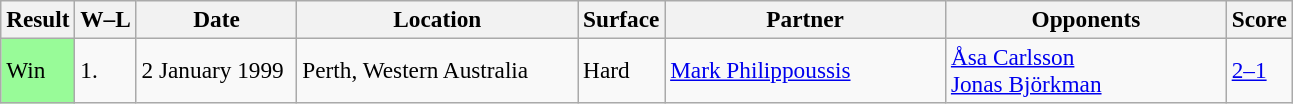<table class="sortable wikitable" style=font-size:97%>
<tr>
<th>Result</th>
<th>W–L</th>
<th width=100>Date</th>
<th width=180>Location</th>
<th>Surface</th>
<th width=180>Partner</th>
<th width=180>Opponents</th>
<th class="unsortable">Score</th>
</tr>
<tr>
<td bgcolor=98FB98>Win</td>
<td>1.</td>
<td>2 January 1999</td>
<td>Perth, Western Australia</td>
<td>Hard</td>
<td> <a href='#'>Mark Philippoussis</a></td>
<td> <a href='#'>Åsa Carlsson</a><br> <a href='#'>Jonas Björkman</a></td>
<td><a href='#'>2–1</a></td>
</tr>
</table>
